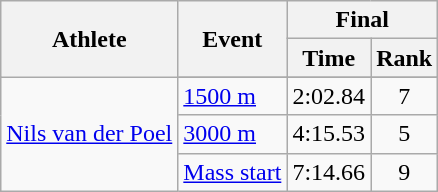<table class="wikitable">
<tr>
<th rowspan="2">Athlete</th>
<th rowspan="2">Event</th>
<th colspan="2">Final</th>
</tr>
<tr>
<th>Time</th>
<th>Rank</th>
</tr>
<tr>
<td rowspan=4><a href='#'>Nils van der Poel</a></td>
</tr>
<tr>
<td><a href='#'>1500 m</a></td>
<td align="center">2:02.84</td>
<td align="center">7</td>
</tr>
<tr>
<td><a href='#'>3000 m</a></td>
<td align="center">4:15.53</td>
<td align="center">5</td>
</tr>
<tr>
<td><a href='#'>Mass start</a></td>
<td align="center">7:14.66</td>
<td align="center">9</td>
</tr>
</table>
